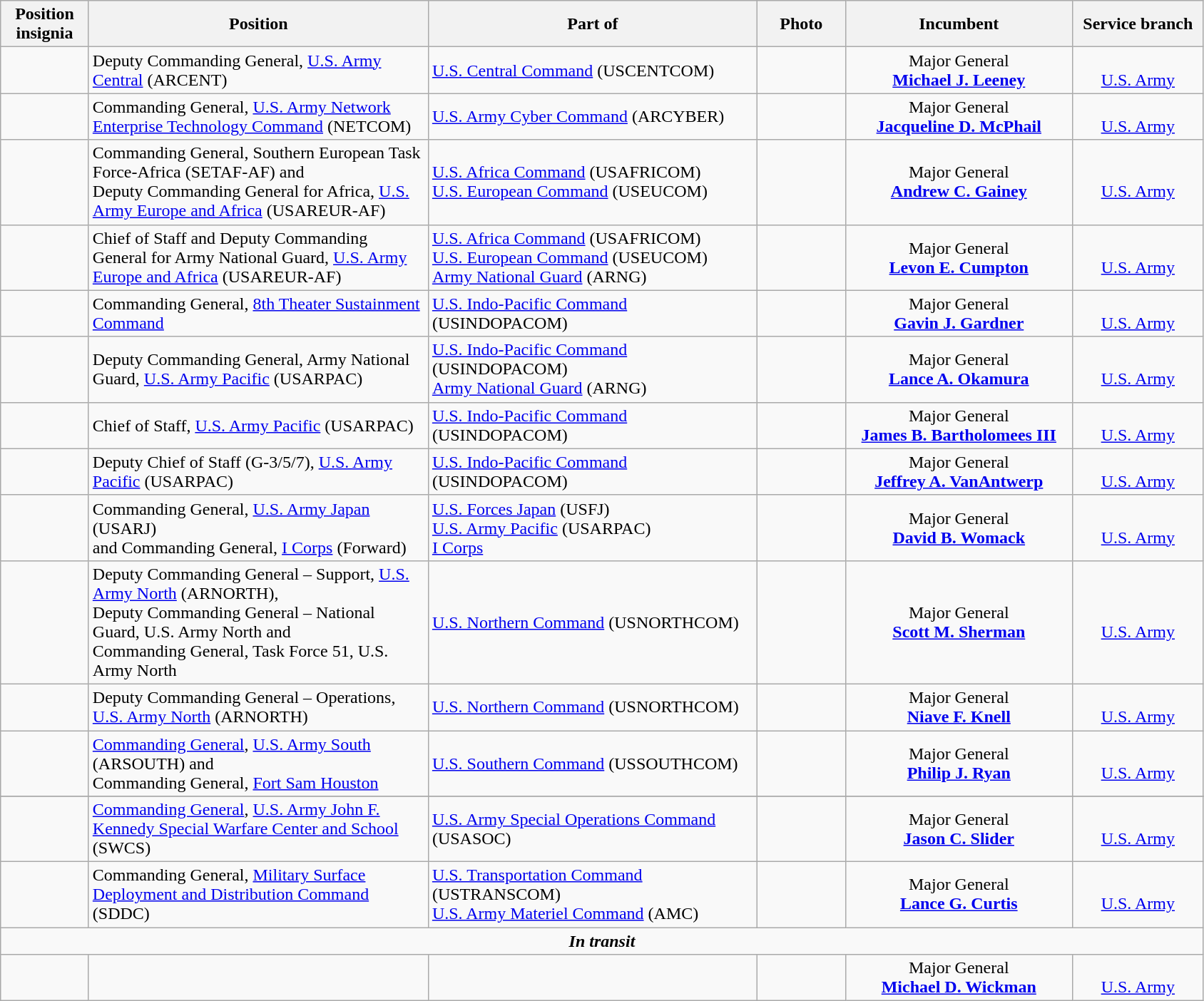<table class="wikitable">
<tr>
<th width="75" style="text-align:center">Position insignia</th>
<th width="310" style="text-align:center">Position</th>
<th width="300" style="text-align:center">Part of</th>
<th width="75" style="text-align:center">Photo</th>
<th width="205" style="text-align:center">Incumbent</th>
<th width="115" style="text-align:center">Service branch</th>
</tr>
<tr>
<td></td>
<td>Deputy Commanding General, <a href='#'>U.S. Army Central</a> (ARCENT)</td>
<td> <a href='#'>U.S. Central Command</a> (USCENTCOM)</td>
<td></td>
<td style="text-align:center">Major General<br><strong><a href='#'>Michael J. Leeney</a></strong></td>
<td style="text-align:center"><br><a href='#'>U.S. Army</a></td>
</tr>
<tr>
<td></td>
<td>Commanding General, <a href='#'>U.S. Army Network Enterprise Technology Command</a> (NETCOM)</td>
<td> <a href='#'>U.S. Army Cyber Command</a> (ARCYBER)</td>
<td></td>
<td style="text-align:center">Major General<br><strong><a href='#'>Jacqueline D. McPhail</a></strong></td>
<td style="text-align:center"><br><a href='#'>U.S. Army</a></td>
</tr>
<tr>
<td> </td>
<td>Commanding General, Southern European Task Force-Africa (SETAF-AF) and<br>Deputy Commanding General for Africa, <a href='#'>U.S. Army Europe and Africa</a> (USAREUR-AF)</td>
<td> <a href='#'>U.S. Africa Command</a> (USAFRICOM)<br> <a href='#'>U.S. European Command</a> (USEUCOM)</td>
<td></td>
<td style="text-align:center">Major General<br><strong><a href='#'>Andrew C. Gainey</a></strong></td>
<td style="text-align:center"><br><a href='#'>U.S. Army</a></td>
</tr>
<tr>
<td></td>
<td>Chief of Staff and Deputy Commanding General for Army National Guard, <a href='#'>U.S. Army Europe and Africa</a> (USAREUR-AF)</td>
<td> <a href='#'>U.S. Africa Command</a> (USAFRICOM)<br> <a href='#'>U.S. European Command</a> (USEUCOM)<br> <a href='#'>Army National Guard</a> (ARNG)</td>
<td></td>
<td style="text-align:center">Major General<br><strong><a href='#'>Levon E. Cumpton</a></strong></td>
<td style="text-align:center"><br><a href='#'>U.S. Army</a></td>
</tr>
<tr>
<td> </td>
<td>Commanding General, <a href='#'>8th Theater Sustainment Command</a></td>
<td> <a href='#'>U.S. Indo-Pacific Command</a> (USINDOPACOM)</td>
<td></td>
<td style="text-align:center">Major General<br><strong><a href='#'>Gavin J. Gardner</a></strong></td>
<td style="text-align:center"><br><a href='#'>U.S. Army</a></td>
</tr>
<tr>
<td></td>
<td>Deputy Commanding General, Army National Guard, <a href='#'>U.S. Army Pacific</a> (USARPAC)</td>
<td> <a href='#'>U.S. Indo-Pacific Command</a> (USINDOPACOM)<br> <a href='#'>Army National Guard</a> (ARNG)</td>
<td></td>
<td style="text-align:center">Major General<br><strong><a href='#'>Lance A. Okamura</a></strong></td>
<td style="text-align:center"><br><a href='#'>U.S. Army</a></td>
</tr>
<tr>
<td></td>
<td>Chief of Staff, <a href='#'>U.S. Army Pacific</a> (USARPAC)</td>
<td> <a href='#'>U.S. Indo-Pacific Command</a> (USINDOPACOM)</td>
<td></td>
<td style="text-align:center">Major General<br><strong><a href='#'>James B. Bartholomees III</a></strong></td>
<td style="text-align:center"><br><a href='#'>U.S. Army</a></td>
</tr>
<tr>
<td></td>
<td>Deputy Chief of Staff (G-3/5/7), <a href='#'>U.S. Army Pacific</a> (USARPAC)</td>
<td> <a href='#'>U.S. Indo-Pacific Command</a> (USINDOPACOM)</td>
<td></td>
<td style="text-align:center">Major General<br><strong><a href='#'>Jeffrey A. VanAntwerp</a></strong></td>
<td style="text-align:center"><br><a href='#'>U.S. Army</a></td>
</tr>
<tr>
<td></td>
<td>Commanding General, <a href='#'>U.S. Army Japan</a> (USARJ)<br>and Commanding General, <a href='#'>I Corps</a> (Forward)</td>
<td> <a href='#'>U.S. Forces Japan</a> (USFJ)<br> <a href='#'>U.S. Army Pacific</a> (USARPAC)<br> <a href='#'>I Corps</a></td>
<td></td>
<td style="text-align:center">Major General<br><strong><a href='#'>David B. Womack</a></strong></td>
<td style="text-align:center"><br><a href='#'>U.S. Army</a></td>
</tr>
<tr>
<td></td>
<td>Deputy Commanding General – Support, <a href='#'>U.S. Army North</a> (ARNORTH),<br>Deputy Commanding General – National Guard, U.S. Army North and<br>Commanding General, Task Force 51, U.S. Army North</td>
<td> <a href='#'>U.S. Northern Command</a> (USNORTHCOM)</td>
<td></td>
<td style="text-align:center">Major General<br><strong><a href='#'>Scott M. Sherman</a></strong></td>
<td style="text-align:center"><br><a href='#'>U.S. Army</a></td>
</tr>
<tr>
<td></td>
<td>Deputy Commanding General – Operations, <a href='#'>U.S. Army North</a> (ARNORTH)</td>
<td> <a href='#'>U.S. Northern Command</a> (USNORTHCOM)</td>
<td></td>
<td style="text-align:center">Major General<br><strong><a href='#'>Niave F. Knell</a></strong></td>
<td style="text-align:center"><br><a href='#'>U.S. Army</a></td>
</tr>
<tr>
<td></td>
<td><a href='#'>Commanding General</a>, <a href='#'>U.S. Army South</a> (ARSOUTH) and<br>Commanding General, <a href='#'>Fort Sam Houston</a></td>
<td> <a href='#'>U.S. Southern Command</a> (USSOUTHCOM)</td>
<td></td>
<td style="text-align:center">Major General<br><strong><a href='#'>Philip J. Ryan</a></strong></td>
<td style="text-align:center"><br><a href='#'>U.S. Army</a></td>
</tr>
<tr>
</tr>
<tr>
<td></td>
<td><a href='#'>Commanding General</a>, <a href='#'>U.S. Army John F. Kennedy Special Warfare Center and School</a> (SWCS)</td>
<td> <a href='#'>U.S. Army Special Operations Command</a> (USASOC)</td>
<td></td>
<td style="text-align:center">Major General<br><strong><a href='#'>Jason C. Slider</a></strong></td>
<td style="text-align:center"><br><a href='#'>U.S. Army</a></td>
</tr>
<tr>
<td></td>
<td>Commanding General, <a href='#'>Military Surface Deployment and Distribution Command</a> (SDDC)</td>
<td> <a href='#'>U.S. Transportation Command</a> (USTRANSCOM)<br> <a href='#'>U.S. Army Materiel Command</a> (AMC)</td>
<td></td>
<td style="text-align:center">Major General<br><strong><a href='#'>Lance G. Curtis</a></strong></td>
<td style="text-align:center"><br><a href='#'>U.S. Army</a></td>
</tr>
<tr>
<td colspan="6" style="text-align:center"><strong><em>In transit</em></strong></td>
</tr>
<tr>
<td></td>
<td></td>
<td></td>
<td></td>
<td style="text-align:center">Major General<br><strong><a href='#'>Michael D. Wickman</a></strong></td>
<td style="text-align:center"><br><a href='#'>U.S. Army</a></td>
</tr>
</table>
